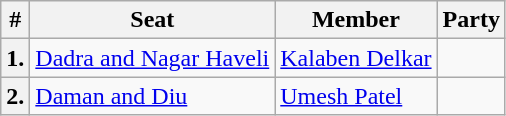<table class="wikitable">
<tr>
<th>#</th>
<th>Seat</th>
<th>Member</th>
<th colspan="2">Party</th>
</tr>
<tr>
<th>1.</th>
<td><a href='#'>Dadra and Nagar Haveli</a></td>
<td><a href='#'>Kalaben Delkar</a></td>
<td></td>
</tr>
<tr>
<th>2.</th>
<td><a href='#'>Daman and Diu</a></td>
<td><a href='#'>Umesh Patel</a></td>
<td></td>
</tr>
</table>
